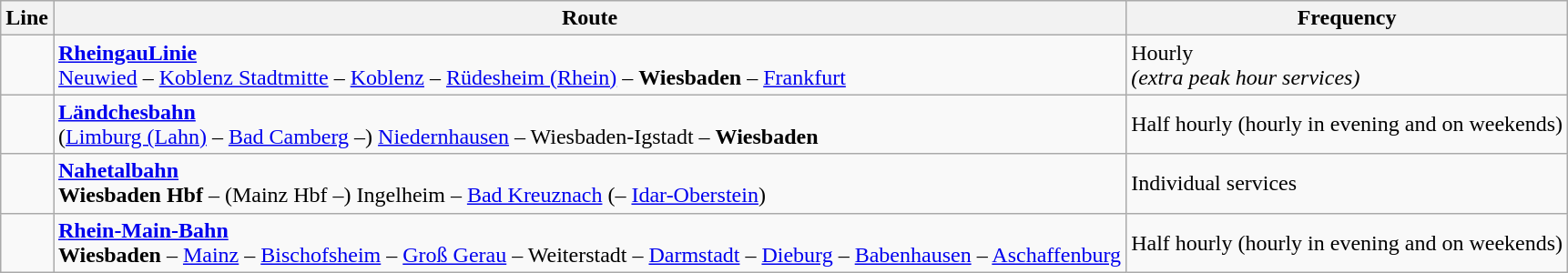<table class="wikitable">
<tr>
<th>Line</th>
<th>Route</th>
<th>Frequency</th>
</tr>
<tr>
<td></td>
<td><strong><a href='#'>RheingauLinie</a></strong><br><a href='#'>Neuwied</a> – <a href='#'>Koblenz Stadtmitte</a> – <a href='#'>Koblenz</a> – <a href='#'>Rüdesheim (Rhein)</a> – <strong>Wiesbaden</strong> – <a href='#'>Frankfurt</a></td>
<td>Hourly<br> <em>(extra peak hour services)</em></td>
</tr>
<tr>
<td></td>
<td><strong><a href='#'>Ländchesbahn</a></strong><br>(<a href='#'>Limburg (Lahn)</a> – <a href='#'>Bad Camberg</a> –) <a href='#'>Niedernhausen</a> – Wiesbaden-Igstadt – <strong>Wiesbaden</strong></td>
<td>Half hourly (hourly in evening and on weekends)</td>
</tr>
<tr>
<td></td>
<td><strong><a href='#'>Nahetalbahn</a></strong><br> <strong>Wiesbaden Hbf</strong> – (Mainz Hbf –) Ingelheim – <a href='#'>Bad Kreuznach</a> (– <a href='#'>Idar-Oberstein</a>)</td>
<td>Individual services</td>
</tr>
<tr>
<td></td>
<td><strong><a href='#'>Rhein-Main-Bahn</a></strong><br> <strong>Wiesbaden</strong> – <a href='#'>Mainz</a> – <a href='#'>Bischofsheim</a> – <a href='#'>Groß Gerau</a> – Weiterstadt – <a href='#'>Darmstadt</a> – <a href='#'>Dieburg</a> – <a href='#'>Babenhausen</a> – <a href='#'>Aschaffenburg</a></td>
<td>Half hourly (hourly in evening and on weekends)</td>
</tr>
</table>
